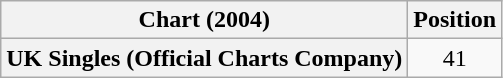<table class="wikitable plainrowheaders" style="text-align:center;">
<tr>
<th scope="col">Chart (2004)</th>
<th scope="col">Position</th>
</tr>
<tr>
<th scope="row">UK Singles (Official Charts Company)</th>
<td>41</td>
</tr>
</table>
